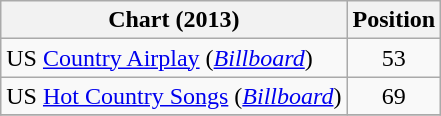<table class="wikitable sortable">
<tr>
<th scope="col">Chart (2013)</th>
<th scope="col">Position</th>
</tr>
<tr>
<td>US <a href='#'>Country Airplay</a> (<em><a href='#'>Billboard</a></em>)</td>
<td align="center">53</td>
</tr>
<tr>
<td>US <a href='#'>Hot Country Songs</a> (<em><a href='#'>Billboard</a></em>)</td>
<td align="center">69</td>
</tr>
<tr>
</tr>
</table>
